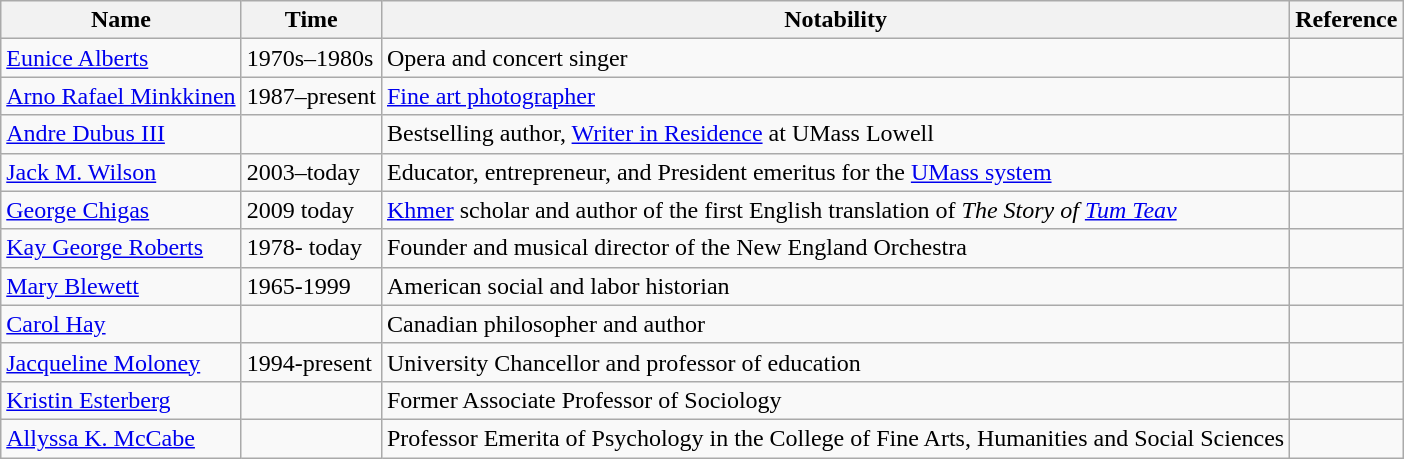<table class="wikitable sortable">
<tr>
<th>Name</th>
<th>Time</th>
<th>Notability</th>
<th>Reference</th>
</tr>
<tr>
<td><a href='#'>Eunice Alberts</a></td>
<td>1970s–1980s</td>
<td>Opera and concert singer</td>
<td></td>
</tr>
<tr>
<td><a href='#'>Arno Rafael Minkkinen</a></td>
<td>1987–present</td>
<td><a href='#'>Fine art photographer</a></td>
<td></td>
</tr>
<tr>
<td><a href='#'>Andre Dubus III</a></td>
<td></td>
<td>Bestselling author, <a href='#'>Writer in Residence</a> at UMass Lowell</td>
<td></td>
</tr>
<tr>
<td><a href='#'>Jack M. Wilson</a></td>
<td>2003–today</td>
<td>Educator, entrepreneur, and President emeritus for the <a href='#'>UMass system</a></td>
<td></td>
</tr>
<tr>
<td><a href='#'>George Chigas</a></td>
<td>2009  today</td>
<td><a href='#'>Khmer</a> scholar and author of the first English translation of <em>The Story of <a href='#'>Tum Teav</a></em></td>
<td></td>
</tr>
<tr>
<td><a href='#'>Kay George Roberts</a></td>
<td>1978- today</td>
<td>Founder and musical director of the New England Orchestra</td>
<td></td>
</tr>
<tr>
<td><a href='#'>Mary Blewett</a></td>
<td>1965-1999</td>
<td>American social and labor historian</td>
<td></td>
</tr>
<tr>
<td><a href='#'>Carol Hay</a></td>
<td></td>
<td>Canadian philosopher and author</td>
<td></td>
</tr>
<tr>
<td><a href='#'>Jacqueline Moloney</a></td>
<td>1994-present</td>
<td>University Chancellor and professor of education</td>
<td></td>
</tr>
<tr>
<td><a href='#'>Kristin Esterberg</a></td>
<td></td>
<td>Former Associate Professor of Sociology</td>
<td></td>
</tr>
<tr>
<td><a href='#'>Allyssa K. McCabe</a></td>
<td></td>
<td>Professor Emerita of Psychology in the College of Fine Arts, Humanities and Social Sciences</td>
<td></td>
</tr>
</table>
